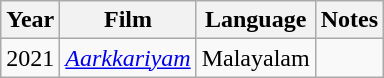<table class="wikitable sortable">
<tr>
<th>Year</th>
<th>Film</th>
<th>Language</th>
<th>Notes</th>
</tr>
<tr>
<td>2021</td>
<td><em><a href='#'>Aarkkariyam</a></em></td>
<td>Malayalam</td>
<td></td>
</tr>
</table>
